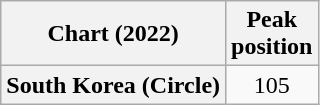<table class="wikitable plainrowheaders" style="text-align:center">
<tr>
<th scope="col">Chart (2022)</th>
<th scope="col">Peak<br>position</th>
</tr>
<tr>
<th scope="row">South Korea (Circle)</th>
<td>105</td>
</tr>
</table>
